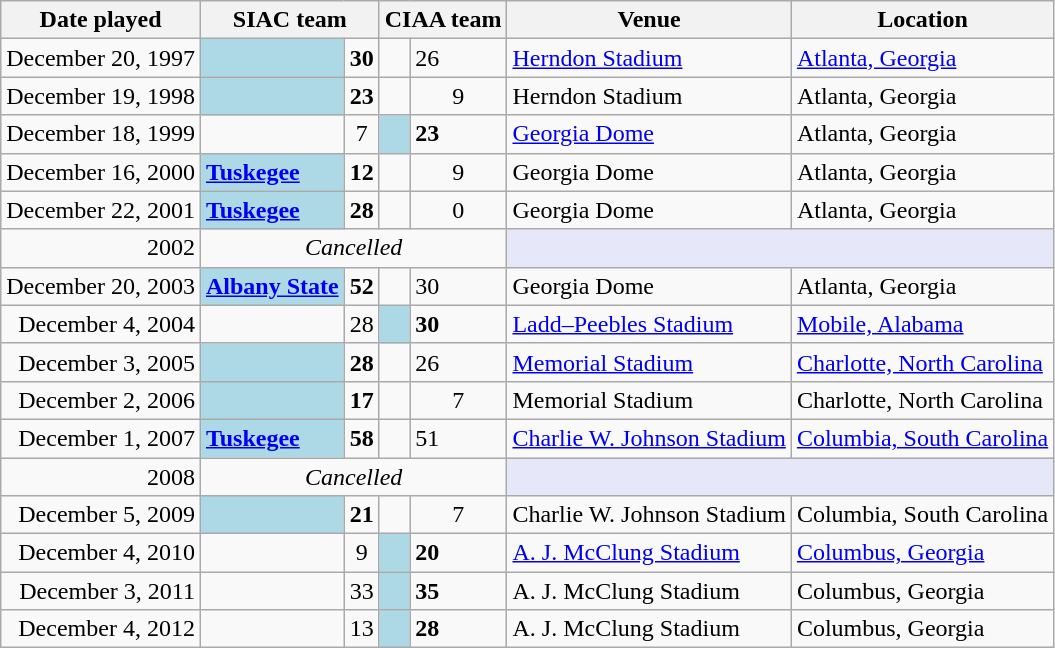<table class="wikitable">
<tr>
<th>Date played</th>
<th colspan="2">SIAC team</th>
<th colspan="2">CIAA team</th>
<th>Venue</th>
<th>Location</th>
</tr>
<tr>
<td>December 20, 1997</td>
<td bgcolor=lightblue><strong></strong></td>
<td><strong>30</strong></td>
<td></td>
<td>26</td>
<td><a href='#'>Herndon Stadium</a></td>
<td><a href='#'>Atlanta, Georgia</a></td>
</tr>
<tr>
<td>December 19, 1998</td>
<td bgcolor=lightblue><strong></strong></td>
<td><strong>23</strong></td>
<td></td>
<td align=center>9</td>
<td>Herndon Stadium</td>
<td>Atlanta, Georgia</td>
</tr>
<tr>
<td>December 18, 1999</td>
<td></td>
<td align=center>7</td>
<td bgcolor=lightblue><strong></strong></td>
<td><strong>23</strong></td>
<td><a href='#'>Georgia Dome</a></td>
<td>Atlanta, Georgia</td>
</tr>
<tr>
<td>December 16, 2000</td>
<td bgcolor=lightblue><strong><a href='#'>Tuskegee</a></strong></td>
<td><strong>12</strong></td>
<td></td>
<td align=center>9</td>
<td>Georgia Dome</td>
<td>Atlanta, Georgia</td>
</tr>
<tr>
<td>December 22, 2001</td>
<td bgcolor=lightblue><strong><a href='#'>Tuskegee</a></strong></td>
<td><strong>28</strong></td>
<td></td>
<td align=center>0</td>
<td>Georgia Dome</td>
<td>Atlanta, Georgia</td>
</tr>
<tr>
<td align=right>2002</td>
<td colspan=4 style="text-align:center;"><em>Cancelled</em></td>
<td colspan=4 style="background:#E6E8FA;"></td>
</tr>
<tr>
<td>December 20, 2003</td>
<td bgcolor=lightblue><strong><a href='#'>Albany State</a></strong></td>
<td><strong>52</strong></td>
<td></td>
<td>30</td>
<td>Georgia Dome</td>
<td>Atlanta, Georgia</td>
</tr>
<tr>
<td align=right>December 4, 2004</td>
<td></td>
<td>28</td>
<td bgcolor=lightblue><strong></strong></td>
<td><strong>30</strong></td>
<td><a href='#'>Ladd–Peebles Stadium</a></td>
<td><a href='#'>Mobile, Alabama</a></td>
</tr>
<tr>
<td align=right>December 3, 2005</td>
<td bgcolor=lightblue><strong></strong></td>
<td><strong>28</strong></td>
<td></td>
<td>26</td>
<td><a href='#'>Memorial Stadium</a></td>
<td><a href='#'>Charlotte, North Carolina</a></td>
</tr>
<tr>
<td align=right>December 2, 2006</td>
<td bgcolor=lightblue><strong></strong></td>
<td><strong>17</strong></td>
<td></td>
<td align=center>7</td>
<td>Memorial Stadium</td>
<td>Charlotte, North Carolina</td>
</tr>
<tr>
<td align=right>December 1, 2007</td>
<td bgcolor=lightblue><strong><a href='#'>Tuskegee</a></strong></td>
<td><strong>58</strong></td>
<td></td>
<td>51</td>
<td><a href='#'>Charlie W. Johnson Stadium</a></td>
<td><a href='#'>Columbia, South Carolina</a></td>
</tr>
<tr>
<td align=right>2008</td>
<td colspan=4 style="text-align:center;"><em>Cancelled</em></td>
<td colspan=4 style="background:#E6E8FA;"></td>
</tr>
<tr>
<td align=right>December 5, 2009</td>
<td bgcolor=lightblue><strong></strong></td>
<td><strong>21</strong></td>
<td></td>
<td align=center>7</td>
<td>Charlie W. Johnson Stadium</td>
<td>Columbia, South Carolina</td>
</tr>
<tr>
<td align=right>December 4, 2010</td>
<td></td>
<td align=center>9</td>
<td bgcolor=lightblue><strong></strong></td>
<td><strong>20</strong></td>
<td><a href='#'>A. J. McClung Stadium</a></td>
<td><a href='#'>Columbus, Georgia</a></td>
</tr>
<tr>
<td align=right>December 3, 2011</td>
<td></td>
<td align=center>33</td>
<td bgcolor=lightblue><strong></strong></td>
<td><strong>35</strong></td>
<td>A. J. McClung Stadium</td>
<td>Columbus, Georgia</td>
</tr>
<tr>
<td align=right>December 4, 2012</td>
<td></td>
<td align=center>13</td>
<td bgcolor=lightblue><strong></strong></td>
<td><strong>28</strong></td>
<td>A. J. McClung Stadium</td>
<td>Columbus, Georgia</td>
</tr>
</table>
